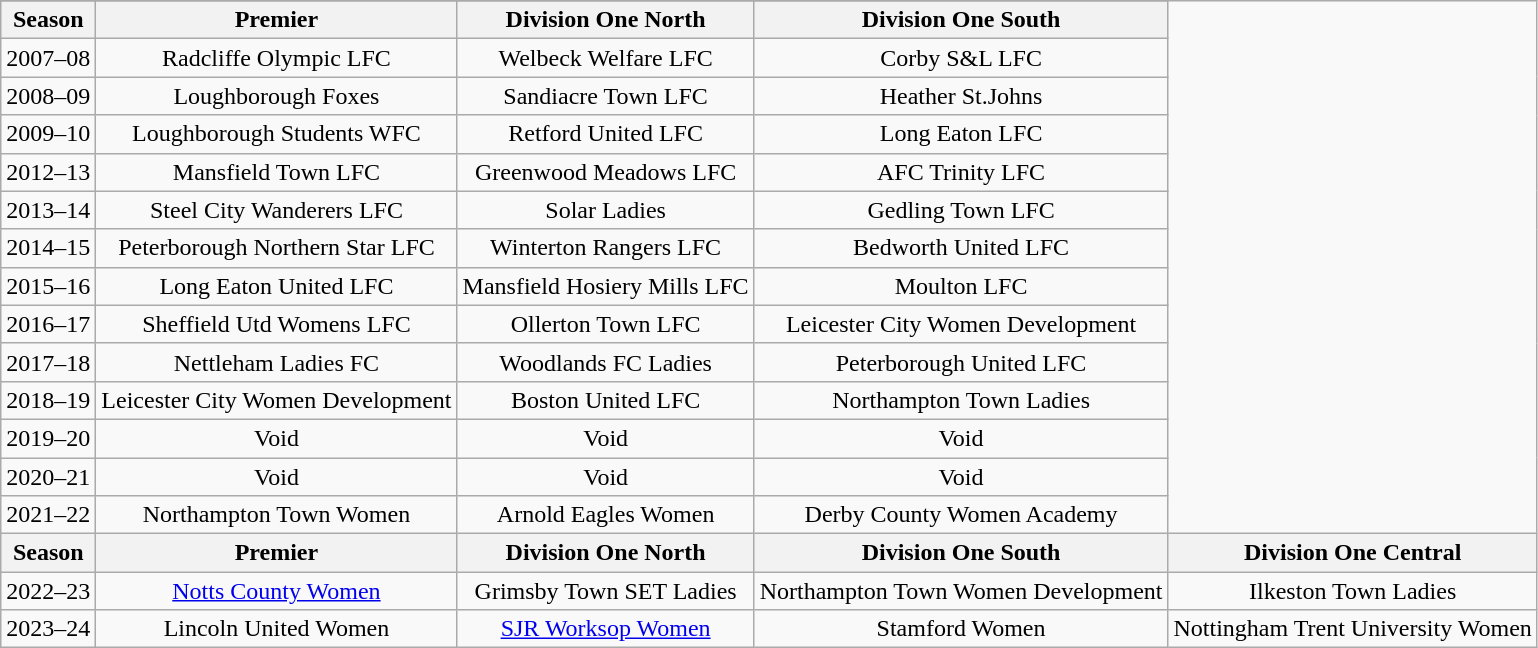<table class="wikitable" style="text-align: center">
<tr>
</tr>
<tr>
<th>Season</th>
<th>Premier</th>
<th>Division One North</th>
<th>Division One South</th>
</tr>
<tr>
<td>2007–08</td>
<td>Radcliffe Olympic LFC</td>
<td>Welbeck Welfare LFC</td>
<td>Corby S&L LFC</td>
</tr>
<tr>
<td>2008–09</td>
<td>Loughborough Foxes</td>
<td>Sandiacre Town LFC</td>
<td>Heather St.Johns</td>
</tr>
<tr>
<td>2009–10</td>
<td>Loughborough Students WFC</td>
<td>Retford United LFC</td>
<td>Long Eaton LFC</td>
</tr>
<tr>
<td>2012–13</td>
<td>Mansfield Town LFC</td>
<td>Greenwood Meadows LFC</td>
<td>AFC Trinity LFC</td>
</tr>
<tr>
<td>2013–14</td>
<td>Steel City Wanderers LFC</td>
<td>Solar Ladies</td>
<td>Gedling Town LFC</td>
</tr>
<tr>
<td>2014–15</td>
<td>Peterborough Northern Star LFC</td>
<td>Winterton Rangers LFC</td>
<td>Bedworth United LFC</td>
</tr>
<tr>
<td>2015–16</td>
<td>Long Eaton United LFC</td>
<td>Mansfield Hosiery Mills LFC</td>
<td>Moulton LFC</td>
</tr>
<tr>
<td>2016–17</td>
<td>Sheffield Utd Womens LFC</td>
<td>Ollerton Town LFC</td>
<td>Leicester City Women Development</td>
</tr>
<tr>
<td>2017–18</td>
<td>Nettleham Ladies FC</td>
<td>Woodlands FC Ladies</td>
<td>Peterborough United LFC</td>
</tr>
<tr>
<td>2018–19</td>
<td>Leicester City Women Development</td>
<td>Boston United LFC</td>
<td>Northampton Town Ladies</td>
</tr>
<tr>
<td>2019–20</td>
<td>Void</td>
<td>Void</td>
<td>Void</td>
</tr>
<tr>
<td>2020–21</td>
<td>Void</td>
<td>Void</td>
<td>Void</td>
</tr>
<tr>
<td>2021–22</td>
<td>Northampton Town Women</td>
<td>Arnold Eagles Women</td>
<td>Derby County Women Academy</td>
</tr>
<tr>
<th>Season</th>
<th>Premier</th>
<th>Division One North</th>
<th>Division One South</th>
<th>Division One Central</th>
</tr>
<tr>
<td>2022–23</td>
<td><a href='#'>Notts County Women</a></td>
<td>Grimsby Town SET Ladies</td>
<td>Northampton Town Women Development</td>
<td>Ilkeston Town Ladies</td>
</tr>
<tr>
<td>2023–24</td>
<td>Lincoln United Women</td>
<td><a href='#'>SJR Worksop Women</a></td>
<td>Stamford Women</td>
<td>Nottingham Trent University Women</td>
</tr>
</table>
